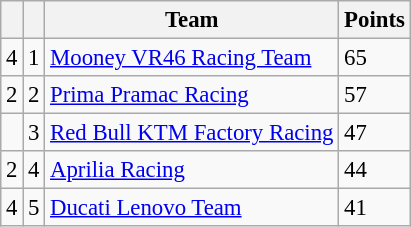<table class="wikitable" style="font-size: 95%;">
<tr>
<th></th>
<th></th>
<th>Team</th>
<th>Points</th>
</tr>
<tr>
<td> 4</td>
<td align=center>1</td>
<td> <a href='#'>Mooney VR46 Racing Team</a></td>
<td align=left>65</td>
</tr>
<tr>
<td> 2</td>
<td align=center>2</td>
<td> <a href='#'>Prima Pramac Racing</a></td>
<td align=left>57</td>
</tr>
<tr>
<td></td>
<td align=center>3</td>
<td> <a href='#'>Red Bull KTM Factory Racing</a></td>
<td align=left>47</td>
</tr>
<tr>
<td> 2</td>
<td align=center>4</td>
<td> <a href='#'>Aprilia Racing</a></td>
<td align=left>44</td>
</tr>
<tr>
<td> 4</td>
<td align=center>5</td>
<td> <a href='#'>Ducati Lenovo Team</a></td>
<td align=left>41</td>
</tr>
</table>
